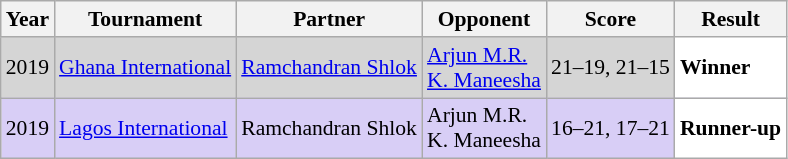<table class="sortable wikitable" style="font-size: 90%;">
<tr>
<th>Year</th>
<th>Tournament</th>
<th>Partner</th>
<th>Opponent</th>
<th>Score</th>
<th>Result</th>
</tr>
<tr style="background:#D5D5D5">
<td align="center">2019</td>
<td align="left"><a href='#'>Ghana International</a></td>
<td align="left"> <a href='#'>Ramchandran Shlok</a></td>
<td align="left"> <a href='#'>Arjun M.R.</a><br> <a href='#'>K. Maneesha</a></td>
<td align="left">21–19, 21–15</td>
<td style="text-align:left; background:white"> <strong>Winner</strong></td>
</tr>
<tr style="background:#D8CEF6">
<td align="center">2019</td>
<td align="left"><a href='#'>Lagos International</a></td>
<td align="left"> Ramchandran Shlok</td>
<td align="left"> Arjun M.R.<br> K. Maneesha</td>
<td align="left">16–21, 17–21</td>
<td style="text-align:left; background:white"> <strong>Runner-up</strong></td>
</tr>
</table>
